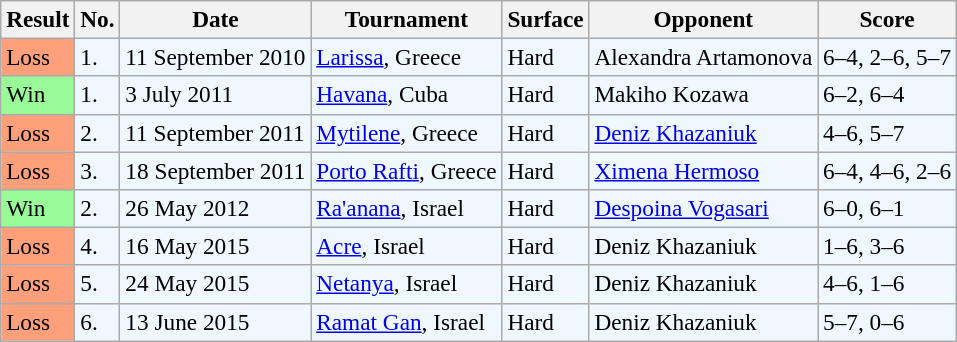<table class="sortable wikitable" style=font-size:97%>
<tr>
<th>Result</th>
<th>No.</th>
<th>Date</th>
<th>Tournament</th>
<th>Surface</th>
<th>Opponent</th>
<th>Score</th>
</tr>
<tr style="background:#f0f8ff;">
<td style="background:#ffa07a;">Loss</td>
<td>1.</td>
<td>11 September 2010</td>
<td><a href='#'>Larissa</a>, Greece</td>
<td>Hard</td>
<td> Alexandra Artamonova</td>
<td>6–4, 2–6, 5–7</td>
</tr>
<tr style="background:#f0f8ff;">
<td style="background:#98fb98;">Win</td>
<td>1.</td>
<td>3 July 2011</td>
<td><a href='#'>Havana</a>, Cuba</td>
<td>Hard</td>
<td> Makiho Kozawa</td>
<td>6–2, 6–4</td>
</tr>
<tr style="background:#f0f8ff;">
<td style="background:#ffa07a;">Loss</td>
<td>2.</td>
<td>11 September 2011</td>
<td><a href='#'>Mytilene</a>, Greece</td>
<td>Hard</td>
<td> <a href='#'>Deniz Khazaniuk</a></td>
<td>4–6, 5–7</td>
</tr>
<tr style="background:#f0f8ff;">
<td style="background:#ffa07a;">Loss</td>
<td>3.</td>
<td>18 September 2011</td>
<td><a href='#'>Porto Rafti</a>, Greece</td>
<td>Hard</td>
<td> <a href='#'>Ximena Hermoso</a></td>
<td>6–4, 4–6, 2–6</td>
</tr>
<tr style="background:#f0f8ff;">
<td style="background:#98fb98;">Win</td>
<td>2.</td>
<td>26 May 2012</td>
<td><a href='#'>Ra'anana</a>, Israel</td>
<td>Hard</td>
<td> <a href='#'>Despoina Vogasari</a></td>
<td>6–0, 6–1</td>
</tr>
<tr style="background:#f0f8ff;">
<td style="background:#ffa07a;">Loss</td>
<td>4.</td>
<td>16 May 2015</td>
<td><a href='#'>Acre</a>, Israel</td>
<td>Hard</td>
<td> Deniz Khazaniuk</td>
<td>1–6, 3–6</td>
</tr>
<tr style="background:#f0f8ff;">
<td style="background:#ffa07a;">Loss</td>
<td>5.</td>
<td>24 May 2015</td>
<td><a href='#'>Netanya</a>, Israel</td>
<td>Hard</td>
<td> Deniz Khazaniuk</td>
<td>4–6, 1–6</td>
</tr>
<tr style="background:#f0f8ff;">
<td style="background:#ffa07a;">Loss</td>
<td>6.</td>
<td>13 June 2015</td>
<td><a href='#'>Ramat Gan</a>, Israel</td>
<td>Hard</td>
<td> Deniz Khazaniuk</td>
<td>5–7, 0–6</td>
</tr>
</table>
